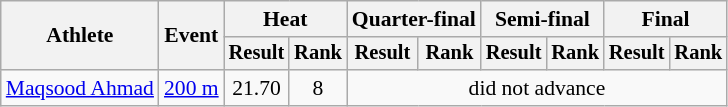<table class=wikitable style=font-size:90%;text-align:center>
<tr>
<th rowspan=2>Athlete</th>
<th rowspan=2>Event</th>
<th colspan=2>Heat</th>
<th colspan=2>Quarter-final</th>
<th colspan=2>Semi-final</th>
<th colspan=2>Final</th>
</tr>
<tr style=font-size:95%>
<th>Result</th>
<th>Rank</th>
<th>Result</th>
<th>Rank</th>
<th>Result</th>
<th>Rank</th>
<th>Result</th>
<th>Rank</th>
</tr>
<tr>
<td align=left><a href='#'>Maqsood Ahmad</a></td>
<td align=left><a href='#'>200 m</a></td>
<td>21.70</td>
<td>8</td>
<td colspan=6>did not advance</td>
</tr>
</table>
